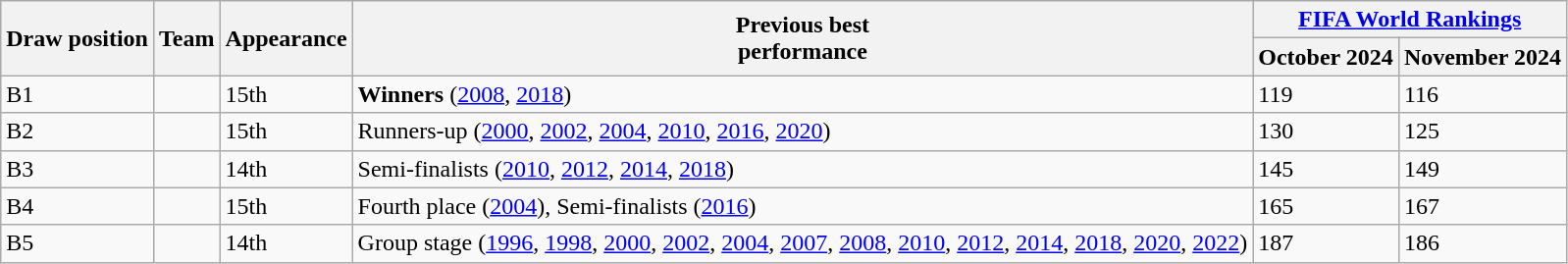<table class="wikitable" style="text-align:left;">
<tr>
<th rowspan=2>Draw position</th>
<th rowspan=2>Team</th>
<th rowspan=2>Appearance</th>
<th rowspan=2>Previous best<br>performance</th>
<th colspan=2><a href='#'>FIFA World Rankings</a></th>
</tr>
<tr>
<th>October 2024</th>
<th>November 2024</th>
</tr>
<tr>
<td>B1</td>
<td style=white-space:nowrap></td>
<td data-sort-value="37">15th</td>
<td data-sort-value="6.04"><strong>Winners</strong> (<a href='#'>2008</a>, <a href='#'>2018</a>)</td>
<td>119</td>
<td>116</td>
</tr>
<tr>
<td>B2</td>
<td style=white-space:nowrap></td>
<td data-sort-value="37">15th</td>
<td data-sort-value="6.04">Runners-up (<a href='#'>2000</a>, <a href='#'>2002</a>, <a href='#'>2004</a>, <a href='#'>2010</a>, <a href='#'>2016</a>, <a href='#'>2020</a>)</td>
<td>130</td>
<td>125</td>
</tr>
<tr>
<td>B3</td>
<td style=white-space:nowrap></td>
<td data-sort-value="37">14th</td>
<td data-sort-value="6.04">Semi-finalists (<a href='#'>2010</a>, <a href='#'>2012</a>, <a href='#'>2014</a>, <a href='#'>2018</a>)</td>
<td>145</td>
<td>149</td>
</tr>
<tr>
<td>B4</td>
<td style=white-space:nowrap></td>
<td data-sort-value="37">15th</td>
<td data-sort-value="6.04">Fourth place (<a href='#'>2004</a>), Semi-finalists (<a href='#'>2016</a>)</td>
<td>165</td>
<td>167</td>
</tr>
<tr>
<td>B5</td>
<td style=white-space:nowrap></td>
<td>14th</td>
<td>Group stage (<a href='#'>1996</a>, <a href='#'>1998</a>, <a href='#'>2000</a>, <a href='#'>2002</a>, <a href='#'>2004</a>, <a href='#'>2007</a>, <a href='#'>2008</a>, <a href='#'>2010</a>, <a href='#'>2012</a>, <a href='#'>2014</a>, <a href='#'>2018</a>, <a href='#'>2020</a>, <a href='#'>2022</a>)</td>
<td>187</td>
<td>186</td>
</tr>
</table>
